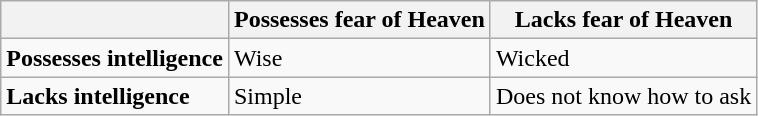<table class="wikitable">
<tr>
<th></th>
<th>Possesses fear of Heaven</th>
<th>Lacks fear of Heaven</th>
</tr>
<tr>
<td><strong>Possesses intelligence</strong></td>
<td>Wise</td>
<td>Wicked</td>
</tr>
<tr>
<td><strong>Lacks intelligence</strong></td>
<td>Simple</td>
<td>Does not know how to ask</td>
</tr>
</table>
